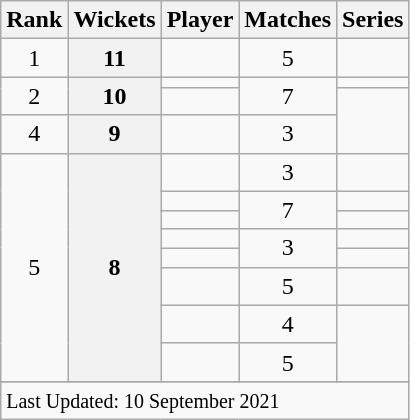<table class="wikitable plainrowheaders sortable">
<tr>
<th scope=col>Rank</th>
<th scope=col>Wickets</th>
<th scope=col>Player</th>
<th scope=col>Matches</th>
<th scope=col>Series</th>
</tr>
<tr>
<td align=center>1</td>
<th scope=row style=text-align:center;>11</th>
<td></td>
<td align=center>5</td>
<td></td>
</tr>
<tr>
<td align=center rowspan=2>2</td>
<th scope=row style=text-align:center; rowspan=2>10</th>
<td></td>
<td align=center rowspan=2>7</td>
<td></td>
</tr>
<tr>
<td> </td>
<td rowspan=2></td>
</tr>
<tr>
<td align=center>4</td>
<th scope=row style=text-align:center;>9</th>
<td> </td>
<td align=center>3</td>
</tr>
<tr>
<td align=center rowspan=8>5</td>
<th scope=row style=text-align:center; rowspan=8>8</th>
<td></td>
<td align=center>3</td>
<td></td>
</tr>
<tr>
<td> </td>
<td align=center rowspan=2>7</td>
<td></td>
</tr>
<tr>
<td></td>
<td></td>
</tr>
<tr>
<td> </td>
<td align=center rowspan=2>3</td>
<td></td>
</tr>
<tr>
<td> </td>
<td></td>
</tr>
<tr>
<td> </td>
<td align=center>5</td>
<td></td>
</tr>
<tr>
<td> </td>
<td align=center>4</td>
<td rowspan=2></td>
</tr>
<tr>
<td> </td>
<td align=center>5</td>
</tr>
<tr>
</tr>
<tr class=sortbottom>
<td colspan=5><small>Last Updated: 10 September 2021</small></td>
</tr>
</table>
